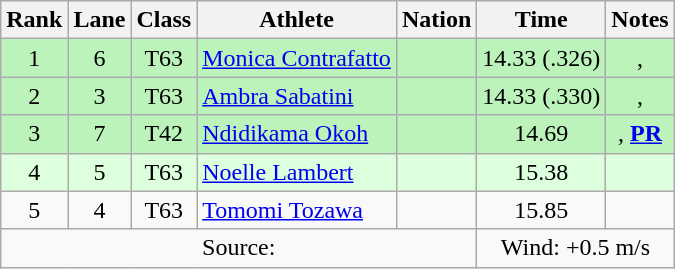<table class="wikitable sortable" style="text-align:center">
<tr>
<th scope="col" style="width: 10px;">Rank</th>
<th scope="col" style="width: 10px;">Lane</th>
<th scope="col">Class</th>
<th scope="col">Athlete</th>
<th scope="col">Nation</th>
<th scope="col">Time</th>
<th scope="col">Notes</th>
</tr>
<tr bgcolor=bbf3bb>
<td>1</td>
<td>6</td>
<td>T63</td>
<td align=left><a href='#'>Monica Contrafatto</a></td>
<td align=left></td>
<td>14.33 (.326)</td>
<td>, </td>
</tr>
<tr bgcolor=bbf3bb>
<td>2</td>
<td>3</td>
<td>T63</td>
<td align=left><a href='#'>Ambra Sabatini</a></td>
<td align=left></td>
<td>14.33 (.330)</td>
<td>, </td>
</tr>
<tr bgcolor=bbf3bb>
<td>3</td>
<td>7</td>
<td>T42</td>
<td align=left><a href='#'>Ndidikama Okoh</a></td>
<td align=left></td>
<td>14.69</td>
<td>, <strong><a href='#'>PR</a></strong></td>
</tr>
<tr bgcolor=ddffdd>
<td>4</td>
<td>5</td>
<td>T63</td>
<td align=left><a href='#'>Noelle Lambert</a></td>
<td align=left></td>
<td>15.38</td>
<td></td>
</tr>
<tr>
<td>5</td>
<td>4</td>
<td>T63</td>
<td align=left><a href='#'>Tomomi Tozawa</a></td>
<td align=left></td>
<td>15.85</td>
<td></td>
</tr>
<tr class="sortbottom">
<td colspan = 5>Source:</td>
<td colspan = 2>Wind: +0.5 m/s</td>
</tr>
</table>
